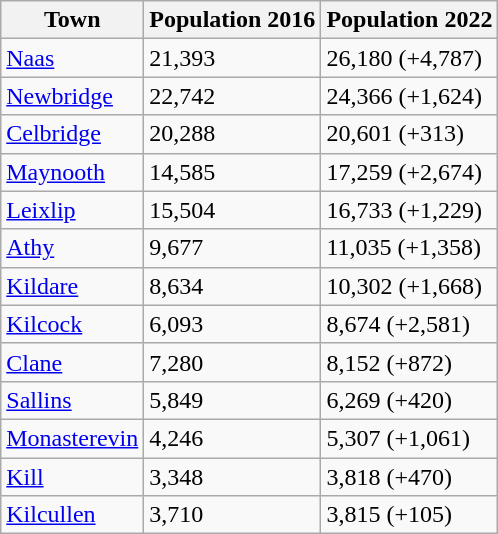<table class="wikitable">
<tr>
<th>Town</th>
<th>Population 2016</th>
<th>Population 2022</th>
</tr>
<tr>
<td><a href='#'>Naas</a></td>
<td>21,393</td>
<td>26,180 (+4,787)</td>
</tr>
<tr>
<td><a href='#'>Newbridge</a></td>
<td>22,742</td>
<td>24,366 (+1,624)</td>
</tr>
<tr>
<td><a href='#'>Celbridge</a></td>
<td>20,288</td>
<td>20,601 (+313)</td>
</tr>
<tr>
<td><a href='#'>Maynooth</a></td>
<td>14,585</td>
<td>17,259 (+2,674)</td>
</tr>
<tr>
<td><a href='#'>Leixlip</a></td>
<td>15,504</td>
<td>16,733 (+1,229)</td>
</tr>
<tr>
<td><a href='#'>Athy</a></td>
<td>9,677</td>
<td>11,035 (+1,358)</td>
</tr>
<tr>
<td><a href='#'>Kildare</a></td>
<td>8,634</td>
<td>10,302 (+1,668)</td>
</tr>
<tr>
<td><a href='#'>Kilcock</a></td>
<td>6,093</td>
<td>8,674 (+2,581)</td>
</tr>
<tr>
<td><a href='#'>Clane</a></td>
<td>7,280</td>
<td>8,152 (+872)</td>
</tr>
<tr>
<td><a href='#'>Sallins</a></td>
<td>5,849</td>
<td>6,269 (+420)</td>
</tr>
<tr>
<td><a href='#'>Monasterevin</a></td>
<td>4,246</td>
<td>5,307 (+1,061)</td>
</tr>
<tr>
<td><a href='#'>Kill</a></td>
<td>3,348</td>
<td>3,818 (+470)</td>
</tr>
<tr>
<td><a href='#'>Kilcullen</a></td>
<td>3,710</td>
<td>3,815 (+105)</td>
</tr>
</table>
